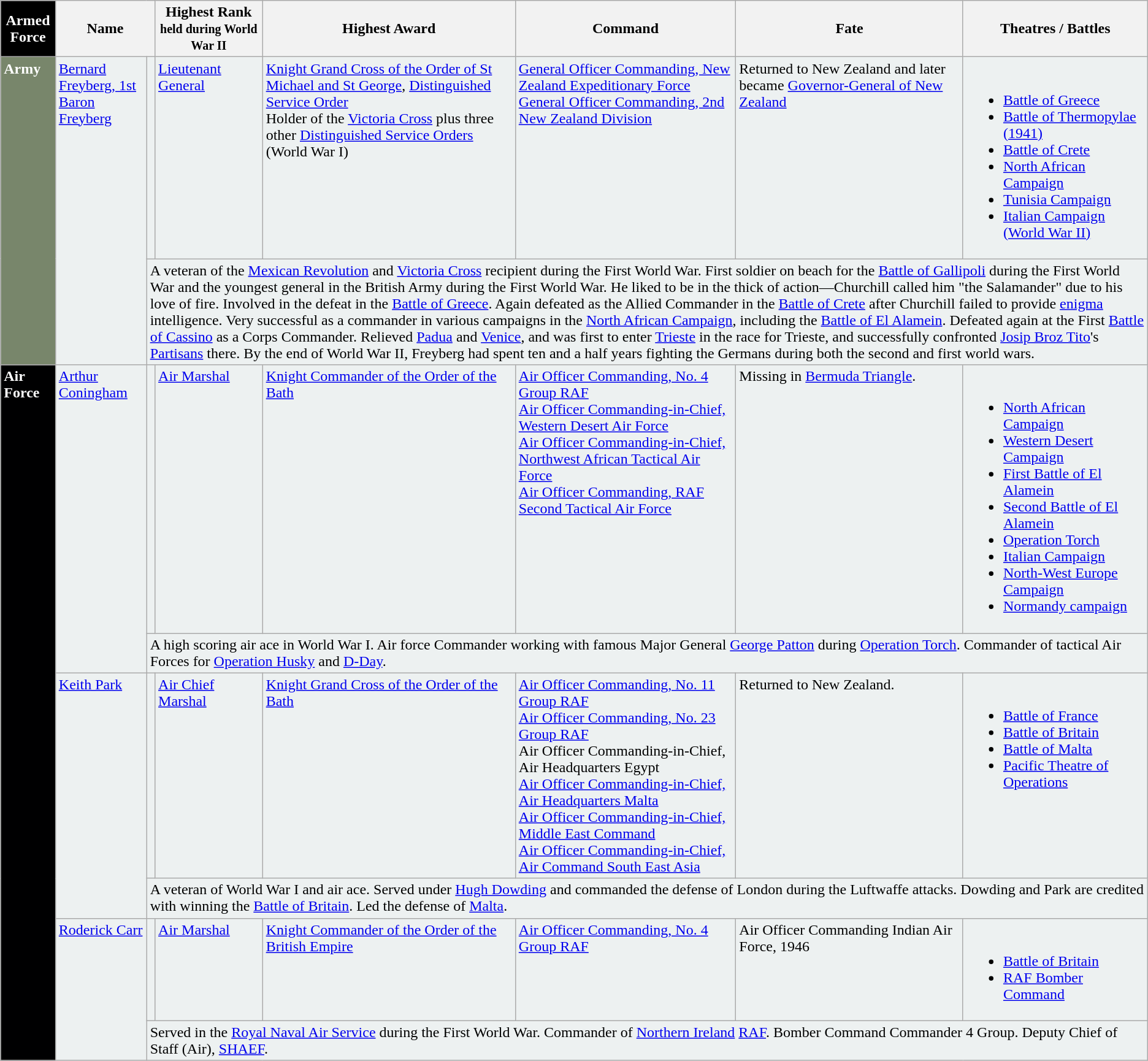<table class="wikitable">
<tr>
<th style="background:#000; color:white;">Armed Force</th>
<th colspan="2">Name</th>
<th>Highest Rank<br><small>held during World War II</small></th>
<th>Highest Award</th>
<th>Command</th>
<th>Fate</th>
<th>Theatres / Battles</th>
</tr>
<tr style="background:#edf1f1;vertical-align: top;">
<td style="background:#78866b; color:white;" rowspan="2"><strong>Army</strong></td>
<td rowspan="2"><a href='#'>Bernard Freyberg, 1st Baron Freyberg</a></td>
<td></td>
<td><a href='#'>Lieutenant General</a></td>
<td><a href='#'>Knight Grand Cross of the Order of St Michael and St George</a>, <a href='#'>Distinguished Service Order</a><br>Holder of the <a href='#'>Victoria Cross</a> plus three other <a href='#'>Distinguished Service Orders</a> (World War I)</td>
<td><a href='#'>General Officer Commanding, New Zealand Expeditionary Force</a><br><a href='#'>General Officer Commanding, 2nd New Zealand Division</a></td>
<td>Returned to New Zealand and later became <a href='#'>Governor-General of New Zealand</a></td>
<td><br><ul><li><a href='#'>Battle of Greece</a></li><li><a href='#'>Battle of Thermopylae (1941)</a></li><li><a href='#'>Battle of Crete</a></li><li><a href='#'>North African Campaign</a></li><li><a href='#'>Tunisia Campaign</a></li><li><a href='#'>Italian Campaign (World War II)</a></li></ul></td>
</tr>
<tr style="background:#edf1f1;">
<td colspan="8">A veteran of the <a href='#'>Mexican Revolution</a> and <a href='#'>Victoria Cross</a> recipient during the First World War. First soldier on beach for the <a href='#'>Battle of Gallipoli</a> during the First World War and the youngest general in the British Army during the First World War. He liked to be in the thick of action—Churchill called him "the Salamander" due to his love of fire. Involved in the defeat in the <a href='#'>Battle of Greece</a>. Again defeated as the Allied Commander in the <a href='#'>Battle of Crete</a> after Churchill failed to provide <a href='#'>enigma</a> intelligence. Very successful as a commander in various campaigns in the <a href='#'>North African Campaign</a>, including the <a href='#'>Battle of El Alamein</a>. Defeated again at the First <a href='#'>Battle of Cassino</a> as a Corps Commander. Relieved <a href='#'>Padua</a> and <a href='#'>Venice</a>, and was first to enter <a href='#'>Trieste</a> in the race for Trieste, and successfully confronted <a href='#'>Josip Broz Tito</a>'s <a href='#'>Partisans</a> there. By the end of World War II, Freyberg had spent ten and a half years fighting the Germans during both the second and first world wars.</td>
</tr>
<tr style="background:#edf1f1;vertical-align: top;">
<td style="background:#000001; color:white;" rowspan="6"><strong>Air Force</strong></td>
<td rowspan="2"><a href='#'>Arthur Coningham</a></td>
<td></td>
<td><a href='#'>Air Marshal</a></td>
<td><a href='#'>Knight Commander of the Order of the Bath</a></td>
<td><a href='#'>Air Officer Commanding, No. 4 Group RAF</a><br><a href='#'>Air Officer Commanding-in-Chief, Western Desert Air Force</a><br><a href='#'>Air Officer Commanding-in-Chief, Northwest African Tactical Air Force</a><br><a href='#'>Air Officer Commanding, RAF Second Tactical Air Force</a></td>
<td>Missing in <a href='#'>Bermuda Triangle</a>.</td>
<td><br><ul><li><a href='#'>North African Campaign</a></li><li><a href='#'>Western Desert Campaign</a></li><li><a href='#'>First Battle of El Alamein</a></li><li><a href='#'>Second Battle of El Alamein</a></li><li><a href='#'>Operation Torch</a></li><li><a href='#'>Italian Campaign</a></li><li><a href='#'>North-West Europe Campaign</a></li><li><a href='#'>Normandy campaign</a></li></ul></td>
</tr>
<tr style="background:#edf1f1;">
<td colspan="8">A high scoring air ace in World War I. Air force Commander working with famous Major General <a href='#'>George Patton</a> during <a href='#'>Operation Torch</a>. Commander of tactical Air Forces for <a href='#'>Operation Husky</a> and <a href='#'>D-Day</a>.</td>
</tr>
<tr style="background:#edf1f1;vertical-align: top;">
<td rowspan="2"><a href='#'>Keith Park</a></td>
<td></td>
<td><a href='#'>Air Chief Marshal</a></td>
<td><a href='#'>Knight Grand Cross of the Order of the Bath</a></td>
<td><a href='#'>Air Officer Commanding, No. 11 Group RAF</a><br><a href='#'>Air Officer Commanding, No. 23 Group RAF</a><br>Air Officer Commanding-in-Chief, Air Headquarters Egypt<br><a href='#'>Air Officer Commanding-in-Chief, Air Headquarters Malta</a><br><a href='#'>Air Officer Commanding-in-Chief, Middle East Command</a><br><a href='#'>Air Officer Commanding-in-Chief, Air Command South East Asia</a></td>
<td>Returned to New Zealand.</td>
<td><br><ul><li><a href='#'>Battle of France</a></li><li><a href='#'>Battle of Britain</a></li><li><a href='#'>Battle of Malta</a></li><li><a href='#'>Pacific Theatre of Operations</a></li></ul></td>
</tr>
<tr style="background:#edf1f1;">
<td colspan="8">A veteran of World War I and air ace. Served under <a href='#'>Hugh Dowding</a> and commanded the defense of London during the Luftwaffe attacks. Dowding and Park are credited with winning the <a href='#'>Battle of Britain</a>. Led the defense of <a href='#'>Malta</a>.</td>
</tr>
<tr style="background:#edf1f1;vertical-align: top;">
<td rowspan="2"><a href='#'>Roderick Carr</a></td>
<td></td>
<td><a href='#'>Air Marshal</a></td>
<td><a href='#'>Knight Commander of the Order of the British Empire</a></td>
<td><a href='#'>Air Officer Commanding, No. 4 Group RAF</a></td>
<td>Air Officer Commanding Indian Air Force, 1946</td>
<td><br><ul><li><a href='#'>Battle of Britain</a></li><li><a href='#'>RAF Bomber Command</a></li></ul></td>
</tr>
<tr style="background:#edf1f1;">
<td colspan="8">Served in the <a href='#'>Royal Naval Air Service</a> during the First World War. Commander of <a href='#'>Northern Ireland</a> <a href='#'>RAF</a>. Bomber Command Commander 4 Group. Deputy Chief of Staff (Air), <a href='#'>SHAEF</a>.</td>
</tr>
</table>
